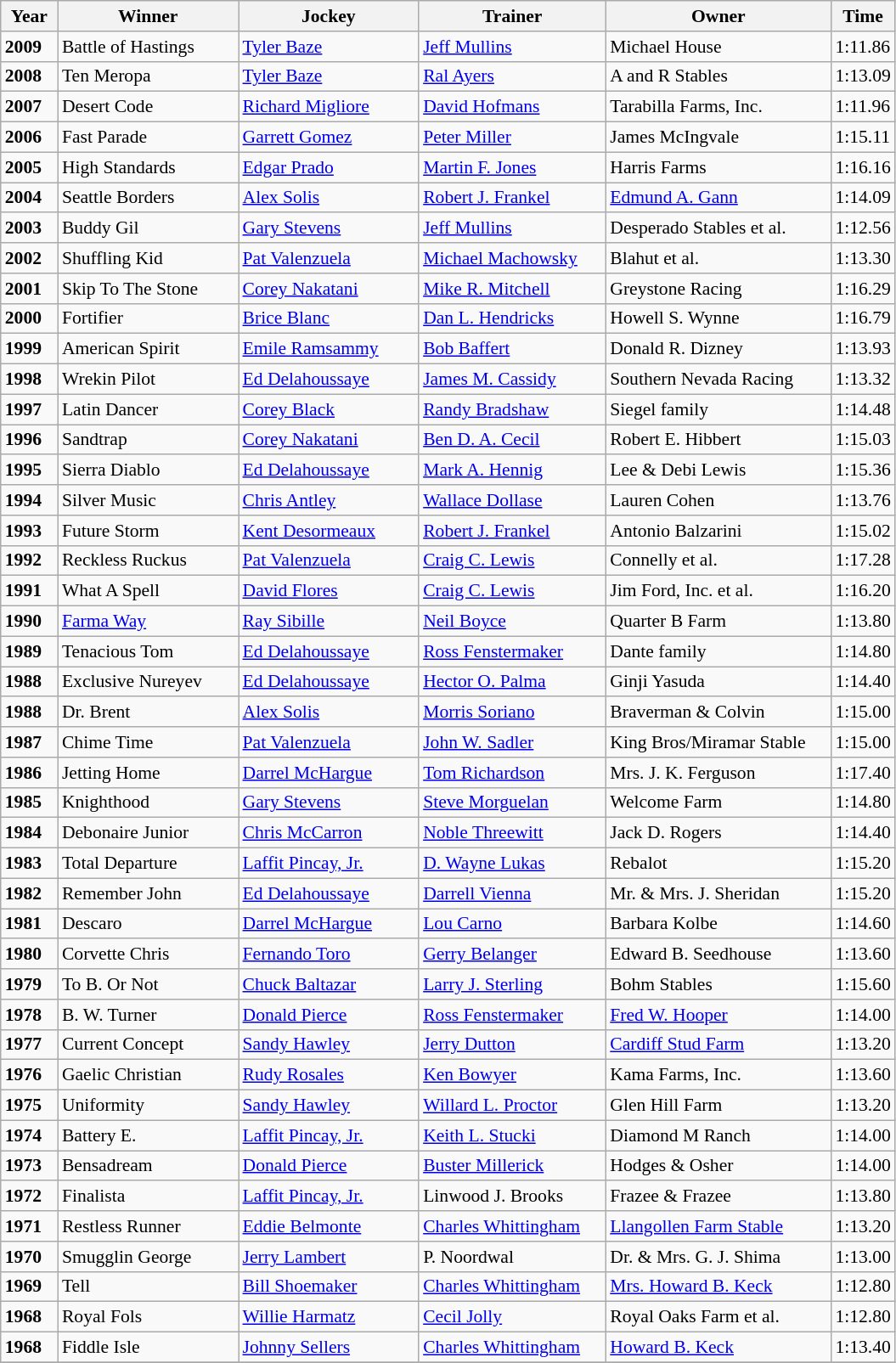<table class="wikitable sortable" style="font-size:90%">
<tr>
<th style="width:38px">Year<br></th>
<th style="width:135px">Winner<br></th>
<th style="width:135px">Jockey<br></th>
<th style="width:140px">Trainer<br></th>
<th style="width:170px">Owner<br></th>
<th>Time</th>
</tr>
<tr>
<td><strong>2009</strong></td>
<td>Battle of Hastings</td>
<td><a href='#'>Tyler Baze</a></td>
<td><a href='#'>Jeff Mullins</a></td>
<td>Michael House</td>
<td>1:11.86</td>
</tr>
<tr>
<td><strong>2008</strong></td>
<td>Ten Meropa</td>
<td><a href='#'>Tyler Baze</a></td>
<td><a href='#'>Ral Ayers</a></td>
<td>A and R Stables</td>
<td>1:13.09</td>
</tr>
<tr>
<td><strong>2007</strong></td>
<td>Desert Code</td>
<td><a href='#'>Richard Migliore</a></td>
<td><a href='#'>David Hofmans</a></td>
<td>Tarabilla Farms, Inc.</td>
<td>1:11.96</td>
</tr>
<tr>
<td><strong>2006</strong></td>
<td>Fast Parade</td>
<td><a href='#'>Garrett Gomez</a></td>
<td><a href='#'>Peter Miller</a></td>
<td>James McIngvale</td>
<td>1:15.11</td>
</tr>
<tr>
<td><strong>2005</strong></td>
<td>High Standards</td>
<td><a href='#'>Edgar Prado</a></td>
<td><a href='#'>Martin F. Jones</a></td>
<td>Harris Farms</td>
<td>1:16.16</td>
</tr>
<tr>
<td><strong>2004</strong></td>
<td>Seattle Borders</td>
<td><a href='#'>Alex Solis</a></td>
<td><a href='#'>Robert J. Frankel</a></td>
<td><a href='#'>Edmund A. Gann</a></td>
<td>1:14.09</td>
</tr>
<tr>
<td><strong>2003</strong></td>
<td>Buddy Gil</td>
<td><a href='#'>Gary Stevens</a></td>
<td><a href='#'>Jeff Mullins</a></td>
<td>Desperado Stables et al.</td>
<td>1:12.56</td>
</tr>
<tr>
<td><strong>2002</strong></td>
<td>Shuffling Kid</td>
<td><a href='#'>Pat Valenzuela</a></td>
<td><a href='#'>Michael Machowsky</a></td>
<td>Blahut et al.</td>
<td>1:13.30</td>
</tr>
<tr>
<td><strong>2001</strong></td>
<td>Skip To The Stone</td>
<td><a href='#'>Corey Nakatani</a></td>
<td><a href='#'>Mike R. Mitchell</a></td>
<td>Greystone Racing</td>
<td>1:16.29</td>
</tr>
<tr>
<td><strong>2000</strong></td>
<td>Fortifier</td>
<td><a href='#'>Brice Blanc</a></td>
<td><a href='#'>Dan L. Hendricks</a></td>
<td>Howell S. Wynne</td>
<td>1:16.79</td>
</tr>
<tr>
<td><strong>1999</strong></td>
<td>American Spirit</td>
<td><a href='#'>Emile Ramsammy</a></td>
<td><a href='#'>Bob Baffert</a></td>
<td>Donald R. Dizney</td>
<td>1:13.93</td>
</tr>
<tr>
<td><strong>1998</strong></td>
<td>Wrekin Pilot</td>
<td><a href='#'>Ed Delahoussaye</a></td>
<td><a href='#'>James M. Cassidy</a></td>
<td>Southern Nevada Racing</td>
<td>1:13.32</td>
</tr>
<tr>
<td><strong>1997</strong></td>
<td>Latin Dancer</td>
<td><a href='#'>Corey Black</a></td>
<td><a href='#'>Randy Bradshaw</a></td>
<td>Siegel family</td>
<td>1:14.48</td>
</tr>
<tr>
<td><strong>1996</strong></td>
<td>Sandtrap</td>
<td><a href='#'>Corey Nakatani</a></td>
<td><a href='#'>Ben D. A. Cecil</a></td>
<td>Robert E. Hibbert</td>
<td>1:15.03</td>
</tr>
<tr>
<td><strong>1995</strong></td>
<td>Sierra Diablo</td>
<td><a href='#'>Ed Delahoussaye</a></td>
<td><a href='#'>Mark A. Hennig</a></td>
<td>Lee & Debi Lewis</td>
<td>1:15.36</td>
</tr>
<tr>
<td><strong>1994</strong></td>
<td>Silver Music</td>
<td><a href='#'>Chris Antley</a></td>
<td><a href='#'>Wallace Dollase</a></td>
<td>Lauren Cohen</td>
<td>1:13.76</td>
</tr>
<tr>
<td><strong>1993</strong></td>
<td>Future Storm</td>
<td><a href='#'>Kent Desormeaux</a></td>
<td><a href='#'>Robert J. Frankel</a></td>
<td>Antonio Balzarini</td>
<td>1:15.02</td>
</tr>
<tr>
<td><strong>1992</strong></td>
<td>Reckless Ruckus</td>
<td><a href='#'>Pat Valenzuela</a></td>
<td><a href='#'>Craig C. Lewis</a></td>
<td>Connelly et al.</td>
<td>1:17.28</td>
</tr>
<tr>
<td><strong>1991</strong></td>
<td>What A Spell</td>
<td><a href='#'>David Flores</a></td>
<td><a href='#'>Craig C. Lewis</a></td>
<td>Jim Ford, Inc. et al.</td>
<td>1:16.20</td>
</tr>
<tr>
<td><strong>1990</strong></td>
<td><a href='#'>Farma Way</a></td>
<td><a href='#'>Ray Sibille</a></td>
<td><a href='#'>Neil Boyce</a></td>
<td>Quarter B Farm</td>
<td>1:13.80</td>
</tr>
<tr>
<td><strong>1989</strong></td>
<td>Tenacious Tom</td>
<td><a href='#'>Ed Delahoussaye</a></td>
<td><a href='#'>Ross Fenstermaker</a></td>
<td>Dante family</td>
<td>1:14.80</td>
</tr>
<tr>
<td><strong>1988</strong></td>
<td>Exclusive Nureyev</td>
<td><a href='#'>Ed Delahoussaye</a></td>
<td><a href='#'>Hector O. Palma</a></td>
<td>Ginji Yasuda</td>
<td>1:14.40</td>
</tr>
<tr>
<td><strong>1988</strong></td>
<td>Dr. Brent</td>
<td><a href='#'>Alex Solis</a></td>
<td><a href='#'>Morris Soriano</a></td>
<td>Braverman & Colvin</td>
<td>1:15.00</td>
</tr>
<tr>
<td><strong>1987</strong></td>
<td>Chime Time</td>
<td><a href='#'>Pat Valenzuela</a></td>
<td><a href='#'>John W. Sadler</a></td>
<td>King Bros/Miramar Stable</td>
<td>1:15.00</td>
</tr>
<tr>
<td><strong>1986</strong></td>
<td>Jetting Home</td>
<td><a href='#'>Darrel McHargue</a></td>
<td><a href='#'>Tom Richardson</a></td>
<td>Mrs. J. K. Ferguson</td>
<td>1:17.40</td>
</tr>
<tr>
<td><strong>1985</strong></td>
<td>Knighthood</td>
<td><a href='#'>Gary Stevens</a></td>
<td><a href='#'>Steve Morguelan</a></td>
<td>Welcome Farm</td>
<td>1:14.80</td>
</tr>
<tr>
<td><strong>1984</strong></td>
<td>Debonaire Junior</td>
<td><a href='#'>Chris McCarron</a></td>
<td><a href='#'>Noble Threewitt</a></td>
<td>Jack D. Rogers</td>
<td>1:14.40</td>
</tr>
<tr>
<td><strong>1983</strong></td>
<td>Total Departure</td>
<td><a href='#'>Laffit Pincay, Jr.</a></td>
<td><a href='#'>D. Wayne Lukas</a></td>
<td>Rebalot</td>
<td>1:15.20</td>
</tr>
<tr>
<td><strong>1982</strong></td>
<td>Remember John</td>
<td><a href='#'>Ed Delahoussaye</a></td>
<td><a href='#'>Darrell Vienna</a></td>
<td>Mr. & Mrs. J. Sheridan</td>
<td>1:15.20</td>
</tr>
<tr>
<td><strong>1981</strong></td>
<td>Descaro</td>
<td><a href='#'>Darrel McHargue</a></td>
<td><a href='#'>Lou Carno</a></td>
<td>Barbara Kolbe</td>
<td>1:14.60</td>
</tr>
<tr>
<td><strong>1980</strong></td>
<td>Corvette Chris</td>
<td><a href='#'>Fernando Toro</a></td>
<td><a href='#'>Gerry Belanger</a></td>
<td>Edward B. Seedhouse</td>
<td>1:13.60</td>
</tr>
<tr>
<td><strong>1979</strong></td>
<td>To B. Or Not</td>
<td><a href='#'>Chuck Baltazar</a></td>
<td><a href='#'>Larry J. Sterling</a></td>
<td>Bohm Stables</td>
<td>1:15.60</td>
</tr>
<tr>
<td><strong>1978</strong></td>
<td>B. W. Turner</td>
<td><a href='#'>Donald Pierce</a></td>
<td><a href='#'>Ross Fenstermaker</a></td>
<td><a href='#'>Fred W. Hooper</a></td>
<td>1:14.00</td>
</tr>
<tr>
<td><strong>1977</strong></td>
<td>Current Concept</td>
<td><a href='#'>Sandy Hawley</a></td>
<td><a href='#'>Jerry Dutton</a></td>
<td><a href='#'>Cardiff Stud Farm</a></td>
<td>1:13.20</td>
</tr>
<tr>
<td><strong>1976</strong></td>
<td>Gaelic Christian</td>
<td><a href='#'>Rudy Rosales</a></td>
<td><a href='#'>Ken Bowyer</a></td>
<td>Kama Farms, Inc.</td>
<td>1:13.60</td>
</tr>
<tr>
<td><strong>1975</strong></td>
<td>Uniformity</td>
<td><a href='#'>Sandy Hawley</a></td>
<td><a href='#'>Willard L. Proctor</a></td>
<td>Glen Hill Farm</td>
<td>1:13.20</td>
</tr>
<tr>
<td><strong>1974</strong></td>
<td>Battery E.</td>
<td><a href='#'>Laffit Pincay, Jr.</a></td>
<td><a href='#'>Keith L. Stucki</a></td>
<td>Diamond M Ranch</td>
<td>1:14.00</td>
</tr>
<tr>
<td><strong>1973</strong></td>
<td>Bensadream</td>
<td><a href='#'>Donald Pierce</a></td>
<td><a href='#'>Buster Millerick</a></td>
<td>Hodges & Osher</td>
<td>1:14.00</td>
</tr>
<tr>
<td><strong>1972</strong></td>
<td>Finalista</td>
<td><a href='#'>Laffit Pincay, Jr.</a></td>
<td>Linwood J. Brooks</td>
<td>Frazee & Frazee</td>
<td>1:13.80</td>
</tr>
<tr>
<td><strong>1971</strong></td>
<td>Restless Runner</td>
<td><a href='#'>Eddie Belmonte</a></td>
<td><a href='#'>Charles Whittingham</a></td>
<td><a href='#'>Llangollen Farm Stable</a></td>
<td>1:13.20</td>
</tr>
<tr>
<td><strong>1970</strong></td>
<td>Smugglin George</td>
<td><a href='#'>Jerry Lambert</a></td>
<td>P. Noordwal</td>
<td>Dr. & Mrs. G. J. Shima</td>
<td>1:13.00</td>
</tr>
<tr>
<td><strong>1969</strong></td>
<td>Tell</td>
<td><a href='#'>Bill Shoemaker</a></td>
<td><a href='#'>Charles Whittingham</a></td>
<td><a href='#'>Mrs. Howard B. Keck</a></td>
<td>1:12.80</td>
</tr>
<tr>
<td><strong>1968</strong></td>
<td>Royal Fols</td>
<td><a href='#'>Willie Harmatz</a></td>
<td><a href='#'>Cecil Jolly</a></td>
<td>Royal Oaks Farm et al.</td>
<td>1:12.80</td>
</tr>
<tr>
<td><strong>1968</strong></td>
<td>Fiddle Isle</td>
<td><a href='#'>Johnny Sellers</a></td>
<td><a href='#'>Charles Whittingham</a></td>
<td><a href='#'>Howard B. Keck</a></td>
<td>1:13.40</td>
</tr>
<tr>
</tr>
</table>
